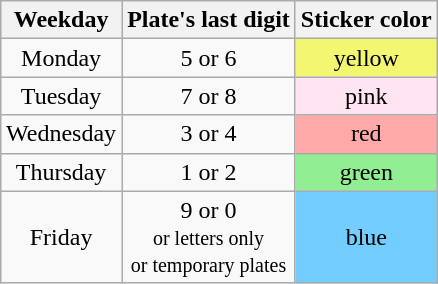<table align="right" style="margin: 1em 1em 1em 1em; text-align:center" class="wikitable">
<tr>
<th>Weekday</th>
<th align="center">Plate's last digit</th>
<th>Sticker color</th>
</tr>
<tr>
<td>Monday</td>
<td>5 or 6</td>
<td style="background:#F2F670">yellow</td>
</tr>
<tr>
<td>Tuesday</td>
<td>7 or 8</td>
<td style="background:#FFE4F1">pink</td>
</tr>
<tr>
<td>Wednesday</td>
<td>3 or 4</td>
<td style="background:#FFA9A9">red</td>
</tr>
<tr>
<td>Thursday</td>
<td>1 or 2</td>
<td style="background:#92EE92">green</td>
</tr>
<tr>
<td>Friday</td>
<td>9 or 0<br><small>or letters only<br>or temporary plates</small></td>
<td style="background:#73CEFF">blue</td>
</tr>
</table>
